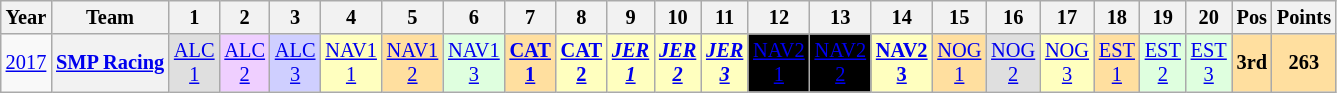<table class="wikitable" style="text-align:center; font-size:85%">
<tr>
<th>Year</th>
<th>Team</th>
<th>1</th>
<th>2</th>
<th>3</th>
<th>4</th>
<th>5</th>
<th>6</th>
<th>7</th>
<th>8</th>
<th>9</th>
<th>10</th>
<th>11</th>
<th>12</th>
<th>13</th>
<th>14</th>
<th>15</th>
<th>16</th>
<th>17</th>
<th>18</th>
<th>19</th>
<th>20</th>
<th>Pos</th>
<th>Points</th>
</tr>
<tr>
<td><a href='#'>2017</a></td>
<th nowrap><a href='#'>SMP Racing</a></th>
<td style="background:#DFDFDF;"><a href='#'>ALC<br>1</a><br></td>
<td style="background:#EFCFFF;"><a href='#'>ALC<br>2</a><br></td>
<td style="background:#CFCFFF;"><a href='#'>ALC<br>3</a><br></td>
<td style="background:#FFFFBF;"><a href='#'>NAV1<br>1</a><br></td>
<td style="background:#FFDF9F;"><a href='#'>NAV1<br>2</a><br></td>
<td style="background:#DFFFDF;"><a href='#'>NAV1<br>3</a><br></td>
<td style="background:#FFDF9F;"><strong><a href='#'>CAT<br>1</a></strong><br></td>
<td style="background:#FFFFBF;"><strong><a href='#'>CAT<br>2</a></strong><br></td>
<td style="background:#FFFFBF;"><strong><em><a href='#'>JER<br>1</a></em></strong><br></td>
<td style="background:#FFFFBF;"><strong><em><a href='#'>JER<br>2</a></em></strong><br></td>
<td style="background:#FFFFBF;"><strong><em><a href='#'>JER<br>3</a></em></strong><br></td>
<td style="background:#000000;color:white"><a href='#'><span>NAV2<br>1</span></a><br></td>
<td style="background:#000000;color:white"><a href='#'><span>NAV2<br>2</span></a><br></td>
<td style="background:#FFFFBF;"><strong><a href='#'>NAV2<br>3</a></strong><br></td>
<td style="background:#FFDF9F;"><a href='#'>NOG<br>1</a><br></td>
<td style="background:#DFDFDF;"><a href='#'>NOG<br>2</a><br></td>
<td style="background:#FFFFBF;"><a href='#'>NOG<br>3</a><br></td>
<td style="background:#FFDF9F;"><a href='#'>EST<br>1</a><br></td>
<td style="background:#DFFFDF;"><a href='#'>EST<br>2</a><br></td>
<td style="background:#DFFFDF;"><a href='#'>EST<br>3</a><br></td>
<th style="background:#FFDF9F;">3rd</th>
<th style="background:#FFDF9F;">263</th>
</tr>
</table>
